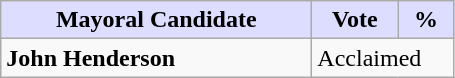<table class="wikitable">
<tr>
<th style="background:#ddf; width:200px;">Mayoral Candidate </th>
<th style="background:#ddf; width:50px;">Vote</th>
<th style="background:#ddf; width:30px;">%</th>
</tr>
<tr>
<td><strong>John Henderson</strong></td>
<td colspan="2">Acclaimed</td>
</tr>
</table>
